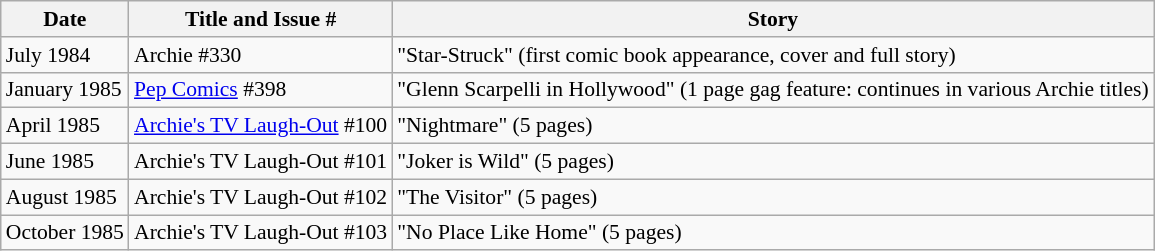<table class="wikitable" style="font-size: 90%;">
<tr>
<th>Date</th>
<th>Title and Issue #</th>
<th>Story</th>
</tr>
<tr>
<td>July 1984</td>
<td>Archie #330</td>
<td>"Star-Struck" (first comic book appearance, cover and full story)</td>
</tr>
<tr>
<td>January 1985</td>
<td><a href='#'>Pep Comics</a> #398</td>
<td>"Glenn Scarpelli in Hollywood" (1 page gag feature: continues in various Archie titles)</td>
</tr>
<tr>
<td>April 1985</td>
<td><a href='#'>Archie's TV Laugh-Out</a> #100</td>
<td>"Nightmare" (5 pages)</td>
</tr>
<tr>
<td>June 1985</td>
<td>Archie's TV Laugh-Out #101</td>
<td>"Joker is Wild" (5 pages)</td>
</tr>
<tr>
<td>August 1985</td>
<td>Archie's TV Laugh-Out #102</td>
<td>"The Visitor" (5 pages)</td>
</tr>
<tr>
<td>October 1985</td>
<td>Archie's TV Laugh-Out #103</td>
<td>"No Place Like Home" (5 pages)</td>
</tr>
</table>
